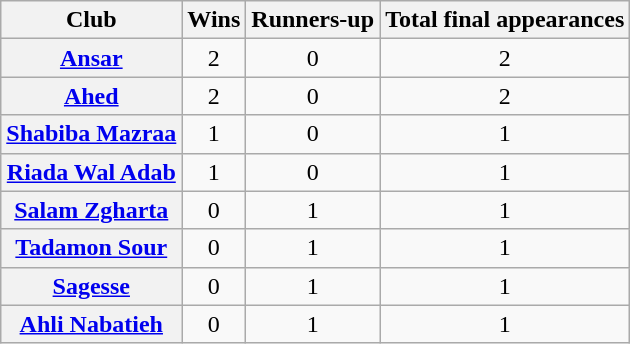<table class="wikitable sortable plainrowheaders" style="text-align:center">
<tr>
<th scope="col">Club</th>
<th scope="col">Wins</th>
<th scope="col">Runners-up</th>
<th scope="col">Total final appearances</th>
</tr>
<tr>
<th scope="row"><a href='#'>Ansar</a></th>
<td>2</td>
<td>0</td>
<td>2</td>
</tr>
<tr>
<th scope="row"><a href='#'>Ahed</a></th>
<td>2</td>
<td>0</td>
<td>2</td>
</tr>
<tr>
<th scope="row"><a href='#'>Shabiba Mazraa</a></th>
<td>1</td>
<td>0</td>
<td>1</td>
</tr>
<tr>
<th scope="row"><a href='#'>Riada Wal Adab</a></th>
<td>1</td>
<td>0</td>
<td>1</td>
</tr>
<tr>
<th scope="row"><a href='#'>Salam Zgharta</a></th>
<td>0</td>
<td>1</td>
<td>1</td>
</tr>
<tr>
<th scope="row"><a href='#'>Tadamon Sour</a></th>
<td>0</td>
<td>1</td>
<td>1</td>
</tr>
<tr>
<th scope="row"><a href='#'>Sagesse</a></th>
<td>0</td>
<td>1</td>
<td>1</td>
</tr>
<tr>
<th scope="row"><a href='#'>Ahli Nabatieh</a></th>
<td>0</td>
<td>1</td>
<td>1</td>
</tr>
</table>
